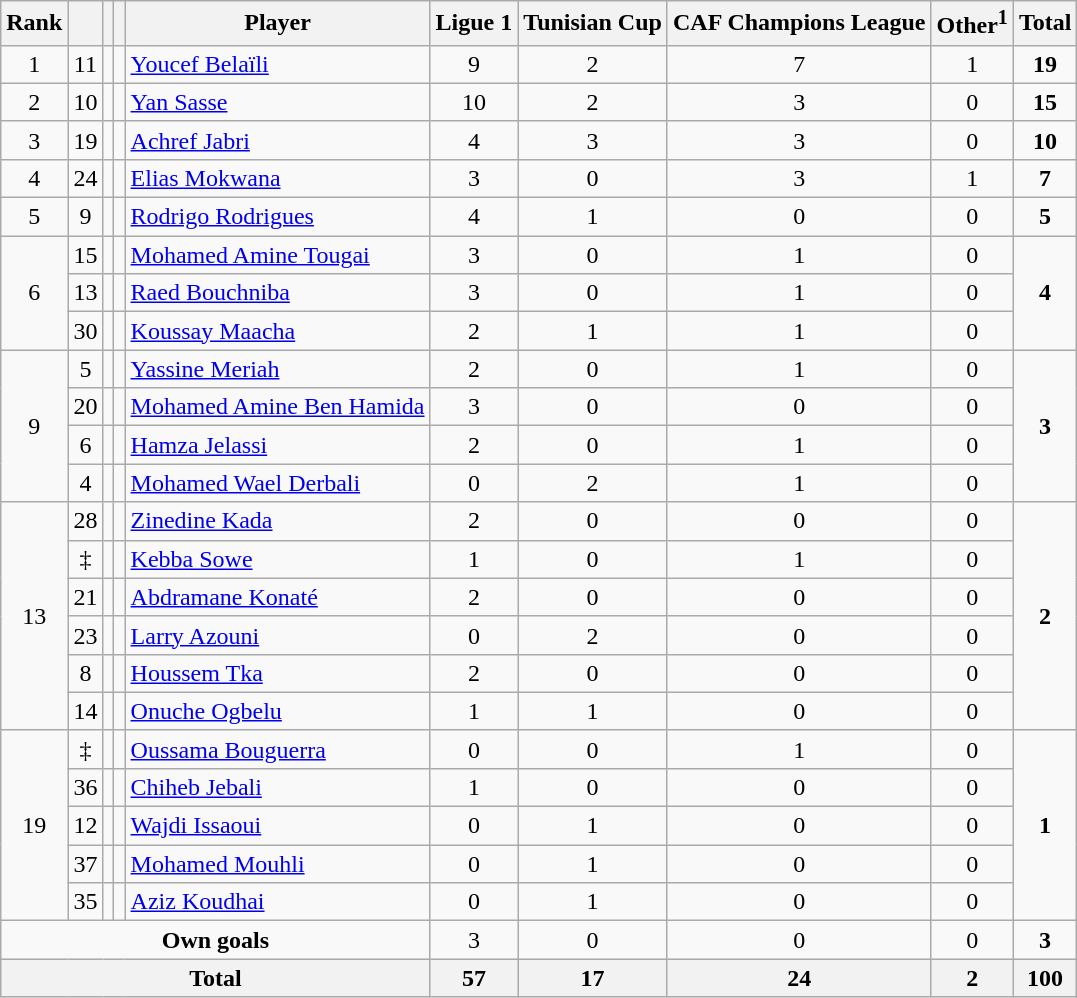<table class="wikitable" style="text-align:center;">
<tr>
<th>Rank</th>
<th></th>
<th></th>
<th></th>
<th>Player</th>
<th>Ligue 1</th>
<th>Tunisian Cup</th>
<th>CAF Champions League</th>
<th>Other<sup>1</sup></th>
<th>Total</th>
</tr>
<tr>
<td rowspan=1>1</td>
<td>11</td>
<td></td>
<td></td>
<td align=left><a href='#'>Youcef Belaïli</a></td>
<td>9</td>
<td>2</td>
<td>7</td>
<td>1</td>
<td rowspan=1><strong>19</strong></td>
</tr>
<tr>
<td rowspan=1>2</td>
<td>10</td>
<td></td>
<td></td>
<td align=left><a href='#'>Yan Sasse</a></td>
<td>10</td>
<td>2</td>
<td>3</td>
<td>0</td>
<td rowspan=1><strong>15</strong></td>
</tr>
<tr>
<td rowspan=1>3</td>
<td>19</td>
<td></td>
<td></td>
<td align=left><a href='#'>Achref Jabri</a></td>
<td>4</td>
<td>3</td>
<td>3</td>
<td>0</td>
<td rowspan=1><strong>10</strong></td>
</tr>
<tr>
<td rowspan=1>4</td>
<td>24</td>
<td></td>
<td></td>
<td align=left><a href='#'>Elias Mokwana</a></td>
<td>3</td>
<td>0</td>
<td>3</td>
<td>1</td>
<td rowspan=1><strong>7</strong></td>
</tr>
<tr>
<td rowspan=1>5</td>
<td>9</td>
<td></td>
<td></td>
<td align=left><a href='#'>Rodrigo Rodrigues</a></td>
<td>4</td>
<td>1</td>
<td>0</td>
<td>0</td>
<td rowspan=1><strong>5</strong></td>
</tr>
<tr>
<td rowspan=3>6</td>
<td>15</td>
<td></td>
<td></td>
<td align=left><a href='#'>Mohamed Amine Tougai</a></td>
<td>3</td>
<td>0</td>
<td>1</td>
<td>0</td>
<td rowspan=3><strong>4</strong></td>
</tr>
<tr>
<td>13</td>
<td></td>
<td></td>
<td align=left><a href='#'>Raed Bouchniba</a></td>
<td>3</td>
<td>0</td>
<td>1</td>
<td>0</td>
</tr>
<tr>
<td>30</td>
<td></td>
<td></td>
<td align=left><a href='#'>Koussay Maacha</a></td>
<td>2</td>
<td>1</td>
<td>1</td>
<td>0</td>
</tr>
<tr>
<td rowspan=4>9</td>
<td>5</td>
<td></td>
<td></td>
<td align=left><a href='#'>Yassine Meriah</a></td>
<td>2</td>
<td>0</td>
<td>1</td>
<td>0</td>
<td rowspan=4><strong>3</strong></td>
</tr>
<tr>
<td>20</td>
<td></td>
<td></td>
<td align=left><a href='#'>Mohamed Amine Ben Hamida</a></td>
<td>3</td>
<td>0</td>
<td>0</td>
<td>0</td>
</tr>
<tr>
<td>6</td>
<td></td>
<td></td>
<td align=left><a href='#'>Hamza Jelassi</a></td>
<td>2</td>
<td>0</td>
<td>1</td>
<td>0</td>
</tr>
<tr>
<td>4</td>
<td></td>
<td></td>
<td align=left><a href='#'>Mohamed Wael Derbali</a></td>
<td>0</td>
<td>2</td>
<td>1</td>
<td>0</td>
</tr>
<tr>
<td rowspan=6>13</td>
<td>28</td>
<td></td>
<td></td>
<td align=left><a href='#'>Zinedine Kada</a></td>
<td>2</td>
<td>0</td>
<td>0</td>
<td>0</td>
<td rowspan=6><strong>2</strong></td>
</tr>
<tr>
<td>‡</td>
<td></td>
<td></td>
<td align=left><a href='#'>Kebba Sowe</a></td>
<td>1</td>
<td>0</td>
<td>1</td>
<td>0</td>
</tr>
<tr>
<td>21</td>
<td></td>
<td></td>
<td align=left><a href='#'>Abdramane Konaté</a></td>
<td>2</td>
<td>0</td>
<td>0</td>
<td>0</td>
</tr>
<tr>
<td>23</td>
<td></td>
<td></td>
<td align=left><a href='#'>Larry Azouni</a></td>
<td>0</td>
<td>2</td>
<td>0</td>
<td>0</td>
</tr>
<tr>
<td>8</td>
<td></td>
<td></td>
<td align=left><a href='#'>Houssem Tka</a></td>
<td>2</td>
<td>0</td>
<td>0</td>
<td>0</td>
</tr>
<tr>
<td>14</td>
<td></td>
<td></td>
<td align=left><a href='#'>Onuche Ogbelu</a></td>
<td>1</td>
<td>1</td>
<td>0</td>
<td>0</td>
</tr>
<tr>
<td rowspan=5>19</td>
<td>‡</td>
<td></td>
<td></td>
<td align=left><a href='#'>Oussama Bouguerra</a></td>
<td>0</td>
<td>0</td>
<td>1</td>
<td>0</td>
<td rowspan=5><strong>1</strong></td>
</tr>
<tr>
<td>36</td>
<td></td>
<td></td>
<td align=left><a href='#'>Chiheb Jebali</a></td>
<td>1</td>
<td>0</td>
<td>0</td>
<td>0</td>
</tr>
<tr>
<td>12</td>
<td></td>
<td></td>
<td align=left><a href='#'>Wajdi Issaoui</a></td>
<td>0</td>
<td>1</td>
<td>0</td>
<td>0</td>
</tr>
<tr>
<td>37</td>
<td></td>
<td></td>
<td align=left><a href='#'>Mohamed Mouhli</a></td>
<td>0</td>
<td>1</td>
<td>0</td>
<td>0</td>
</tr>
<tr>
<td>35</td>
<td></td>
<td></td>
<td align=left><a href='#'>Aziz Koudhai</a></td>
<td>0</td>
<td>1</td>
<td>0</td>
<td>0</td>
</tr>
<tr>
<td align=center colspan=5><strong>Own goals</strong></td>
<td>3</td>
<td>0</td>
<td>0</td>
<td>0</td>
<td><strong>3</strong></td>
</tr>
<tr>
<th colspan=5>Total</th>
<th>57</th>
<th>17</th>
<th>24</th>
<th>2</th>
<th>100</th>
</tr>
</table>
